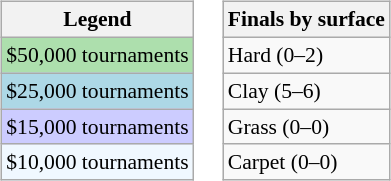<table>
<tr valign=top>
<td><br><table class=wikitable style="font-size:90%">
<tr>
<th>Legend</th>
</tr>
<tr style="background:#addfad;">
<td>$50,000 tournaments</td>
</tr>
<tr style="background:lightblue;">
<td>$25,000 tournaments</td>
</tr>
<tr style="background:#ccccff;">
<td>$15,000 tournaments</td>
</tr>
<tr style="background:#f0f8ff;">
<td>$10,000 tournaments</td>
</tr>
</table>
</td>
<td><br><table class=wikitable style="font-size:90%">
<tr>
<th>Finals by surface</th>
</tr>
<tr>
<td>Hard (0–2)</td>
</tr>
<tr>
<td>Clay (5–6)</td>
</tr>
<tr>
<td>Grass (0–0)</td>
</tr>
<tr>
<td>Carpet (0–0)</td>
</tr>
</table>
</td>
</tr>
</table>
